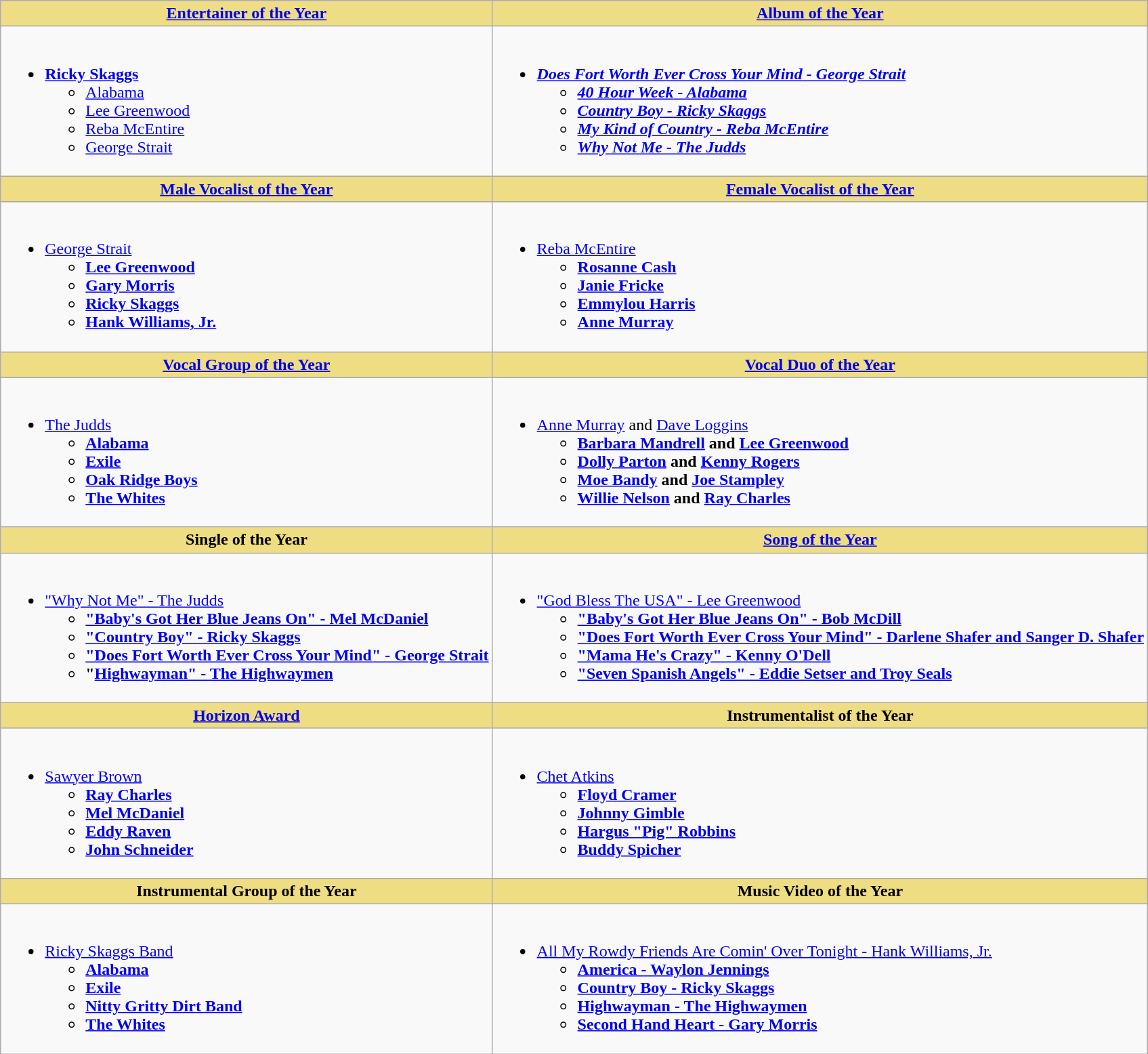<table class="wikitable">
<tr>
<th style="background:#EEDD85; width=50%"><a href='#'>Entertainer of the Year</a></th>
<th style="background:#EEDD85; width=50%"><a href='#'>Album of the Year</a></th>
</tr>
<tr>
<td valign="top"><br><ul><li><strong><a href='#'>Ricky Skaggs</a></strong><ul><li><a href='#'>Alabama</a></li><li><a href='#'>Lee Greenwood</a></li><li><a href='#'>Reba McEntire</a></li><li><a href='#'>George Strait</a></li></ul></li></ul></td>
<td valign="top"><br><ul><li><a href='#'><strong><em>Does Fort Worth Ever Cross Your Mind<em> - George Strait<strong></a><ul><li><a href='#'></em>40 Hour Week<em> - Alabama</a></li><li><a href='#'></em>Country Boy<em> - Ricky Skaggs</a></li><li><a href='#'></em>My Kind of Country<em> - Reba McEntire</a></li><li><a href='#'></em>Why Not Me<em> - The Judds</a></li></ul></li></ul></td>
</tr>
<tr>
<th style="background:#EEDD82; width=50%"><a href='#'>Male Vocalist of the Year</a></th>
<th style="background:#EEDD82; width=50%"><a href='#'>Female Vocalist of the Year</a></th>
</tr>
<tr>
<td valign="top"><br><ul><li></strong><a href='#'>George Strait</a><strong><ul><li><a href='#'>Lee Greenwood</a></li><li><a href='#'>Gary Morris</a></li><li><a href='#'>Ricky Skaggs</a></li><li><a href='#'>Hank Williams, Jr.</a></li></ul></li></ul></td>
<td valign="top"><br><ul><li></strong><a href='#'>Reba McEntire</a><strong><ul><li><a href='#'>Rosanne Cash</a></li><li><a href='#'>Janie Fricke</a></li><li><a href='#'>Emmylou Harris</a></li><li><a href='#'>Anne Murray</a></li></ul></li></ul></td>
</tr>
<tr>
<th style="background:#EEDD82; width=50%"><a href='#'>Vocal Group of the Year</a></th>
<th style="background:#EEDD82; width=50%"><a href='#'>Vocal Duo of the Year</a></th>
</tr>
<tr>
<td valign="top"><br><ul><li></strong><a href='#'>The Judds</a><strong><ul><li><a href='#'>Alabama</a></li><li><a href='#'>Exile</a></li><li><a href='#'>Oak Ridge Boys</a></li><li><a href='#'>The Whites</a></li></ul></li></ul></td>
<td valign="top"><br><ul><li></strong><a href='#'>Anne Murray</a> and <a href='#'>Dave Loggins</a><strong><ul><li><a href='#'>Barbara Mandrell</a> and <a href='#'>Lee Greenwood</a></li><li><a href='#'>Dolly Parton</a> and <a href='#'>Kenny Rogers</a></li><li><a href='#'>Moe Bandy</a> and <a href='#'>Joe Stampley</a></li><li><a href='#'>Willie Nelson</a> and <a href='#'>Ray Charles</a></li></ul></li></ul></td>
</tr>
<tr>
<th style="background:#EEDD82; width=50%">Single of the Year</th>
<th style="background:#EEDD82; width=50%"><a href='#'>Song of the Year</a></th>
</tr>
<tr>
<td valign="top"><br><ul><li><a href='#'></strong>"Why Not Me" - The Judds<strong></a><ul><li><a href='#'>"Baby's Got Her Blue Jeans On" - Mel McDaniel</a></li><li><a href='#'>"Country Boy" - Ricky Skaggs</a></li><li><a href='#'>"Does Fort Worth Ever Cross Your Mind" - George Strait</a></li><li>"<a href='#'>Highwayman" - The Highwaymen</a></li></ul></li></ul></td>
<td valign="top"><br><ul><li><a href='#'></strong>"God Bless The USA" - Lee Greenwood<strong></a><ul><li><a href='#'>"Baby's Got Her Blue Jeans On" - Bob McDill</a></li><li><a href='#'>"Does Fort Worth Ever Cross Your Mind" - Darlene Shafer and Sanger D. Shafer</a></li><li><a href='#'>"Mama He's Crazy" - Kenny O'Dell</a></li><li><a href='#'>"Seven Spanish Angels" - Eddie Setser and Troy Seals</a></li></ul></li></ul></td>
</tr>
<tr>
<th style="background:#EEDD82; width=50%"><a href='#'>Horizon Award</a></th>
<th style="background:#EEDD82; width=50%">Instrumentalist of the Year</th>
</tr>
<tr>
<td valign="top"><br><ul><li></strong><a href='#'>Sawyer Brown</a><strong><ul><li><a href='#'>Ray Charles</a></li><li><a href='#'>Mel McDaniel</a></li><li><a href='#'>Eddy Raven</a></li><li><a href='#'>John Schneider</a></li></ul></li></ul></td>
<td valign="top"><br><ul><li></strong><a href='#'>Chet Atkins</a><strong><ul><li><a href='#'>Floyd Cramer</a></li><li><a href='#'>Johnny Gimble</a></li><li><a href='#'>Hargus "Pig" Robbins</a></li><li><a href='#'>Buddy Spicher</a></li></ul></li></ul></td>
</tr>
<tr>
<th style="background:#EEDD82; width=50%">Instrumental Group of the Year</th>
<th style="background:#EEDD82; width=50%">Music Video of the Year</th>
</tr>
<tr>
<td valign="top"><br><ul><li><a href='#'></strong>Ricky Skaggs Band<strong></a><ul><li><a href='#'>Alabama</a></li><li><a href='#'>Exile</a></li><li><a href='#'>Nitty Gritty Dirt Band</a></li><li><a href='#'>The Whites</a></li></ul></li></ul></td>
<td valign="top"><br><ul><li><a href='#'></strong>All My Rowdy Friends Are Comin' Over Tonight - Hank Williams, Jr.<strong></a><ul><li><a href='#'>America - Waylon Jennings</a></li><li><a href='#'>Country Boy - Ricky Skaggs</a></li><li><a href='#'>Highwayman - The Highwaymen</a></li><li><a href='#'>Second Hand Heart - Gary Morris</a></li></ul></li></ul></td>
</tr>
</table>
